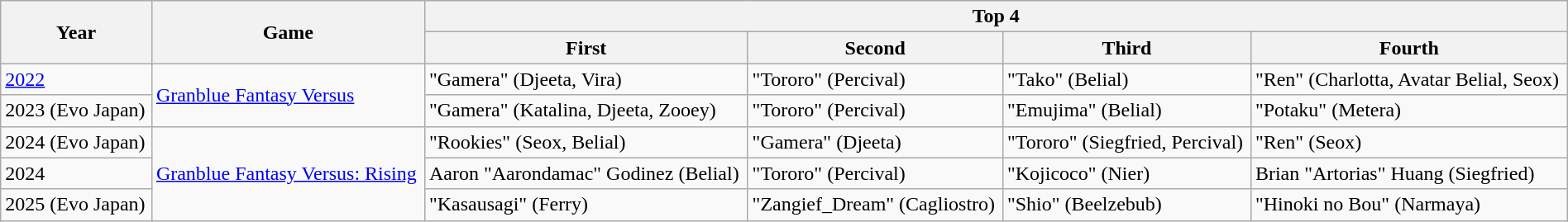<table class="wikitable sortable" width=100%>
<tr>
<th rowspan=2>Year</th>
<th rowspan=2>Game</th>
<th colspan=4>Top 4</th>
</tr>
<tr>
<th>First</th>
<th>Second</th>
<th>Third</th>
<th>Fourth</th>
</tr>
<tr>
<td><a href='#'>2022</a></td>
<td rowspan="2"><a href='#'>Granblue Fantasy Versus</a></td>
<td> "Gamera" (Djeeta, Vira)</td>
<td> "Tororo" (Percival)</td>
<td> "Tako" (Belial)</td>
<td> "Ren" (Charlotta, Avatar Belial, Seox)</td>
</tr>
<tr>
<td>2023 (Evo Japan)</td>
<td> "Gamera" (Katalina, Djeeta, Zooey)</td>
<td> "Tororo" (Percival)</td>
<td> "Emujima" (Belial)</td>
<td> "Potaku" (Metera)</td>
</tr>
<tr>
<td>2024 (Evo Japan)</td>
<td rowspan="3"><a href='#'>Granblue Fantasy Versus: Rising</a></td>
<td> "Rookies" (Seox, Belial)</td>
<td> "Gamera" (Djeeta)</td>
<td> "Tororo" (Siegfried, Percival)</td>
<td> "Ren" (Seox)</td>
</tr>
<tr>
<td>2024</td>
<td> Aaron "Aarondamac" Godinez (Belial)</td>
<td> "Tororo" (Percival)</td>
<td> "Kojicoco" (Nier)</td>
<td> Brian "Artorias" Huang (Siegfried)</td>
</tr>
<tr>
<td>2025 (Evo Japan)</td>
<td> "Kasausagi" (Ferry)</td>
<td> "Zangief_Dream" (Cagliostro)</td>
<td> "Shio" (Beelzebub)</td>
<td> "Hinoki no Bou" (Narmaya)</td>
</tr>
</table>
